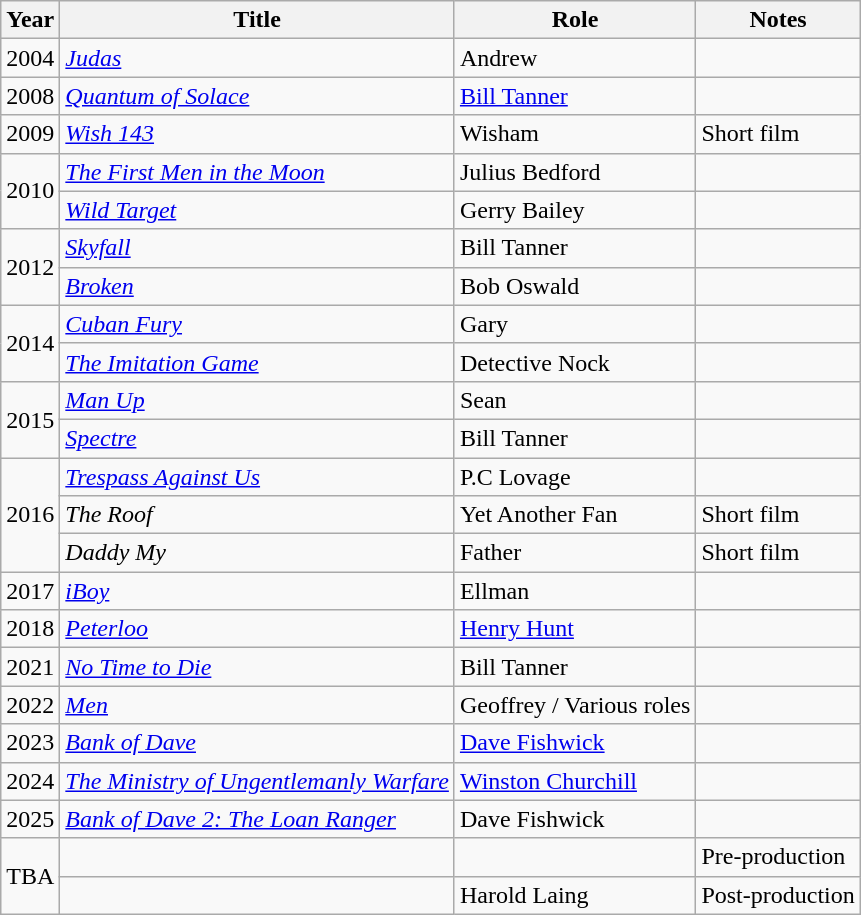<table class="wikitable sortable">
<tr>
<th>Year</th>
<th>Title</th>
<th>Role</th>
<th>Notes</th>
</tr>
<tr>
<td>2004</td>
<td><em><a href='#'>Judas</a></em></td>
<td>Andrew</td>
<td></td>
</tr>
<tr>
<td>2008</td>
<td><em><a href='#'>Quantum of Solace</a></em></td>
<td><a href='#'>Bill Tanner</a></td>
<td></td>
</tr>
<tr>
<td>2009</td>
<td><em><a href='#'>Wish 143</a></em></td>
<td>Wisham</td>
<td>Short film</td>
</tr>
<tr>
<td rowspan="2">2010</td>
<td><em><a href='#'>The First Men in the Moon</a></em></td>
<td>Julius Bedford</td>
<td></td>
</tr>
<tr>
<td><em><a href='#'>Wild Target</a></em></td>
<td>Gerry Bailey</td>
<td></td>
</tr>
<tr>
<td rowspan="2">2012</td>
<td><em><a href='#'>Skyfall</a></em></td>
<td>Bill Tanner</td>
<td></td>
</tr>
<tr>
<td><em><a href='#'>Broken</a></em></td>
<td>Bob Oswald</td>
<td></td>
</tr>
<tr>
<td rowspan="2">2014</td>
<td><em><a href='#'>Cuban Fury</a></em></td>
<td>Gary</td>
<td></td>
</tr>
<tr>
<td><em><a href='#'>The Imitation Game</a></em></td>
<td>Detective Nock</td>
<td></td>
</tr>
<tr>
<td rowspan="2">2015</td>
<td><em><a href='#'>Man Up</a></em></td>
<td>Sean</td>
<td></td>
</tr>
<tr>
<td><em><a href='#'>Spectre</a></em></td>
<td>Bill Tanner</td>
<td></td>
</tr>
<tr>
<td rowspan="3">2016</td>
<td><em><a href='#'>Trespass Against Us</a></em></td>
<td>P.C Lovage</td>
<td></td>
</tr>
<tr>
<td><em>The Roof</em></td>
<td>Yet Another Fan</td>
<td>Short film</td>
</tr>
<tr>
<td><em>Daddy My</em></td>
<td>Father</td>
<td>Short film</td>
</tr>
<tr>
<td>2017</td>
<td><em><a href='#'>iBoy</a></em></td>
<td>Ellman</td>
<td></td>
</tr>
<tr>
<td>2018</td>
<td><em><a href='#'>Peterloo</a></em></td>
<td><a href='#'>Henry Hunt</a></td>
<td></td>
</tr>
<tr>
<td>2021</td>
<td><em><a href='#'>No Time to Die</a></em></td>
<td>Bill Tanner</td>
<td></td>
</tr>
<tr>
<td>2022</td>
<td><em><a href='#'>Men</a></em></td>
<td>Geoffrey / Various roles</td>
<td></td>
</tr>
<tr>
<td>2023</td>
<td><em><a href='#'>Bank of Dave</a></em></td>
<td><a href='#'>Dave Fishwick</a></td>
<td></td>
</tr>
<tr>
<td>2024</td>
<td><em><a href='#'>The Ministry of Ungentlemanly Warfare</a></em></td>
<td><a href='#'>Winston Churchill</a></td>
<td></td>
</tr>
<tr>
<td>2025</td>
<td><em><a href='#'>Bank of Dave 2: The Loan Ranger</a></em></td>
<td>Dave Fishwick</td>
<td></td>
</tr>
<tr>
<td rowspan="2">TBA</td>
<td></td>
<td></td>
<td>Pre-production</td>
</tr>
<tr>
<td></td>
<td>Harold Laing</td>
<td>Post-production</td>
</tr>
</table>
